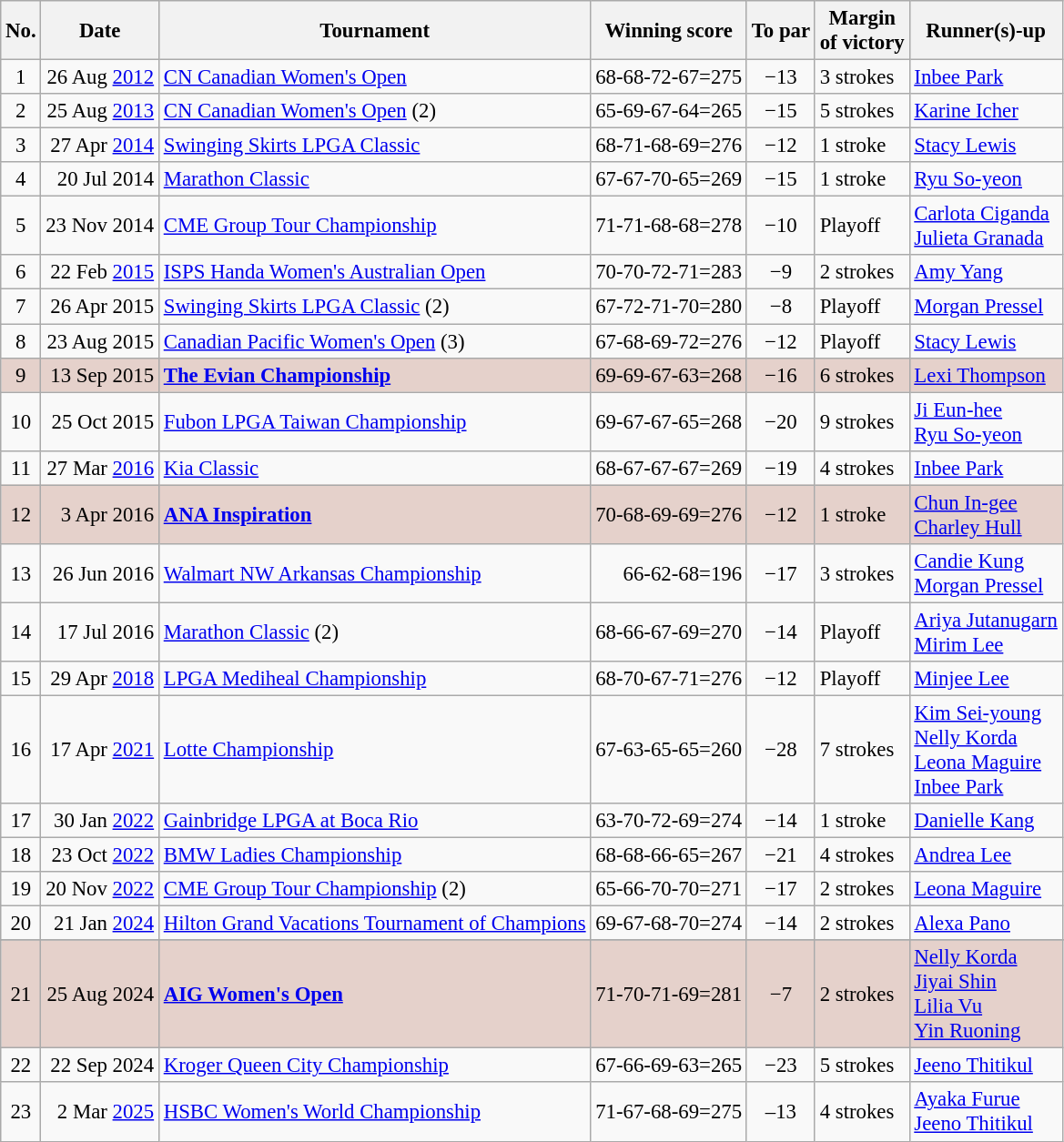<table class="wikitable" style="font-size:95%;">
<tr>
<th>No.</th>
<th>Date</th>
<th>Tournament</th>
<th>Winning score</th>
<th>To par</th>
<th>Margin<br>of victory</th>
<th>Runner(s)-up</th>
</tr>
<tr>
<td align=center>1</td>
<td align=right>26 Aug <a href='#'>2012</a></td>
<td><a href='#'>CN Canadian Women's Open</a></td>
<td align=right>68-68-72-67=275</td>
<td align=center>−13</td>
<td>3 strokes</td>
<td> <a href='#'>Inbee Park</a></td>
</tr>
<tr>
<td align=center>2</td>
<td align=right>25 Aug <a href='#'>2013</a></td>
<td><a href='#'>CN Canadian Women's Open</a> (2)</td>
<td align=right>65-69-67-64=265</td>
<td align=center>−15</td>
<td>5 strokes</td>
<td> <a href='#'>Karine Icher</a></td>
</tr>
<tr>
<td align=center>3</td>
<td align=right>27 Apr <a href='#'>2014</a></td>
<td><a href='#'>Swinging Skirts LPGA Classic</a></td>
<td align=right>68-71-68-69=276</td>
<td align=center>−12</td>
<td>1 stroke</td>
<td> <a href='#'>Stacy Lewis</a></td>
</tr>
<tr>
<td align=center>4</td>
<td align=right>20 Jul 2014</td>
<td><a href='#'>Marathon Classic</a></td>
<td align=right>67-67-70-65=269</td>
<td align=center>−15</td>
<td>1 stroke</td>
<td> <a href='#'>Ryu So-yeon</a></td>
</tr>
<tr>
<td align=center>5</td>
<td align=right>23 Nov 2014</td>
<td><a href='#'>CME Group Tour Championship</a></td>
<td align=right>71-71-68-68=278</td>
<td align=center>−10</td>
<td>Playoff</td>
<td> <a href='#'>Carlota Ciganda</a><br> <a href='#'>Julieta Granada</a></td>
</tr>
<tr>
<td align=center>6</td>
<td align=right>22 Feb <a href='#'>2015</a></td>
<td><a href='#'>ISPS Handa Women's Australian Open</a></td>
<td align=right>70-70-72-71=283</td>
<td align=center>−9</td>
<td>2 strokes</td>
<td> <a href='#'>Amy Yang</a></td>
</tr>
<tr>
<td align=center>7</td>
<td align=right>26 Apr 2015</td>
<td><a href='#'>Swinging Skirts LPGA Classic</a> (2)</td>
<td align=right>67-72-71-70=280</td>
<td align=center>−8</td>
<td>Playoff</td>
<td> <a href='#'>Morgan Pressel</a></td>
</tr>
<tr>
<td align=center>8</td>
<td align=right>23 Aug 2015</td>
<td><a href='#'>Canadian Pacific Women's Open</a> (3)</td>
<td align=right>67-68-69-72=276</td>
<td align=center>−12</td>
<td>Playoff</td>
<td> <a href='#'>Stacy Lewis</a></td>
</tr>
<tr style="background:#e5d1cb;">
<td align=center>9</td>
<td align=right>13 Sep 2015</td>
<td><strong><a href='#'>The Evian Championship</a></strong></td>
<td align=right>69-69-67-63=268</td>
<td align=center>−16</td>
<td>6 strokes</td>
<td> <a href='#'>Lexi Thompson</a></td>
</tr>
<tr>
<td align=center>10</td>
<td align=right>25 Oct 2015</td>
<td><a href='#'>Fubon LPGA Taiwan Championship</a></td>
<td align=right>69-67-67-65=268</td>
<td align=center>−20</td>
<td>9 strokes</td>
<td> <a href='#'>Ji Eun-hee</a><br> <a href='#'>Ryu So-yeon</a></td>
</tr>
<tr>
<td align=center>11</td>
<td align=right>27 Mar <a href='#'>2016</a></td>
<td><a href='#'>Kia Classic</a></td>
<td align=right>68-67-67-67=269</td>
<td align=center>−19</td>
<td>4 strokes</td>
<td> <a href='#'>Inbee Park</a></td>
</tr>
<tr style="background:#e5d1cb;">
<td align=center>12</td>
<td align=right>3 Apr 2016</td>
<td><strong><a href='#'>ANA Inspiration</a></strong></td>
<td align=right>70-68-69-69=276</td>
<td align=center>−12</td>
<td>1 stroke</td>
<td> <a href='#'>Chun In-gee</a><br> <a href='#'>Charley Hull</a></td>
</tr>
<tr>
<td align=center>13</td>
<td align=right>26 Jun 2016</td>
<td><a href='#'>Walmart NW Arkansas Championship</a></td>
<td align=right>66-62-68=196</td>
<td align=center>−17</td>
<td>3 strokes</td>
<td> <a href='#'>Candie Kung</a><br> <a href='#'>Morgan Pressel</a></td>
</tr>
<tr>
<td align=center>14</td>
<td align=right>17 Jul 2016</td>
<td><a href='#'>Marathon Classic</a> (2)</td>
<td align=right>68-66-67-69=270</td>
<td align=center>−14</td>
<td>Playoff</td>
<td> <a href='#'>Ariya Jutanugarn</a><br> <a href='#'>Mirim Lee</a></td>
</tr>
<tr>
<td align=center>15</td>
<td align=right>29 Apr <a href='#'>2018</a></td>
<td><a href='#'>LPGA Mediheal Championship</a></td>
<td align=right>68-70-67-71=276</td>
<td align=center>−12</td>
<td>Playoff</td>
<td> <a href='#'>Minjee Lee</a></td>
</tr>
<tr>
<td align=center>16</td>
<td align=right>17 Apr <a href='#'>2021</a></td>
<td><a href='#'>Lotte Championship</a></td>
<td align=right>67-63-65-65=260</td>
<td align=center>−28</td>
<td>7 strokes</td>
<td> <a href='#'>Kim Sei-young</a><br> <a href='#'>Nelly Korda</a><br> <a href='#'>Leona Maguire</a><br> <a href='#'>Inbee Park</a></td>
</tr>
<tr>
<td align=center>17</td>
<td align=right>30 Jan <a href='#'>2022</a></td>
<td><a href='#'>Gainbridge LPGA at Boca Rio</a></td>
<td align=right>63-70-72-69=274</td>
<td align=center>−14</td>
<td>1 stroke</td>
<td> <a href='#'>Danielle Kang</a></td>
</tr>
<tr>
<td align=center>18</td>
<td align=right>23 Oct <a href='#'>2022</a></td>
<td><a href='#'>BMW Ladies Championship</a></td>
<td align=right>68-68-66-65=267</td>
<td align=center>−21</td>
<td>4 strokes</td>
<td> <a href='#'>Andrea Lee</a></td>
</tr>
<tr>
<td align=center>19</td>
<td align=right>20 Nov <a href='#'>2022</a></td>
<td><a href='#'>CME Group Tour Championship</a> (2)</td>
<td align=right>65-66-70-70=271</td>
<td align=center>−17</td>
<td>2 strokes</td>
<td> <a href='#'>Leona Maguire</a></td>
</tr>
<tr>
<td align=center>20</td>
<td align=right>21 Jan <a href='#'>2024</a></td>
<td><a href='#'>Hilton Grand Vacations Tournament of Champions</a></td>
<td align=right>69-67-68-70=274</td>
<td align=center>−14</td>
<td>2 strokes</td>
<td> <a href='#'>Alexa Pano</a></td>
</tr>
<tr>
</tr>
<tr style="background:#e5d1cb;">
<td align=center>21</td>
<td align=right>25 Aug 2024</td>
<td><strong><a href='#'>AIG Women's Open</a></strong></td>
<td>71-70-71-69=281</td>
<td align=center>−7</td>
<td>2 strokes</td>
<td> <a href='#'>Nelly Korda</a><br> <a href='#'>Jiyai Shin</a><br> <a href='#'>Lilia Vu</a><br> <a href='#'>Yin Ruoning</a></td>
</tr>
<tr>
<td align=center>22</td>
<td align=right>22 Sep 2024</td>
<td><a href='#'>Kroger Queen City Championship</a></td>
<td align=right>67-66-69-63=265</td>
<td align=center>−23</td>
<td>5 strokes</td>
<td> <a href='#'>Jeeno Thitikul</a></td>
</tr>
<tr>
<td align=center>23</td>
<td align=right>2 Mar <a href='#'>2025</a></td>
<td><a href='#'>HSBC Women's World Championship</a></td>
<td align=right>71-67-68-69=275</td>
<td align=center>–13</td>
<td>4 strokes</td>
<td> <a href='#'>Ayaka Furue</a><br> <a href='#'>Jeeno Thitikul</a><br></td>
</tr>
</table>
